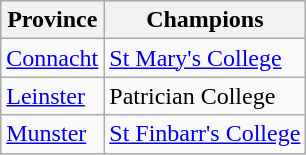<table class="wikitable">
<tr>
<th>Province</th>
<th>Champions</th>
</tr>
<tr>
<td><a href='#'>Connacht</a></td>
<td><a href='#'>St Mary's College</a></td>
</tr>
<tr>
<td><a href='#'>Leinster</a></td>
<td>Patrician College</td>
</tr>
<tr>
<td><a href='#'>Munster</a></td>
<td><a href='#'>St Finbarr's College</a></td>
</tr>
</table>
